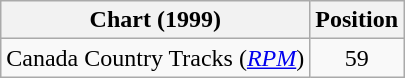<table class="wikitable sortable">
<tr>
<th scope="col">Chart (1999)</th>
<th scope="col">Position</th>
</tr>
<tr>
<td>Canada Country Tracks (<em><a href='#'>RPM</a></em>)</td>
<td align="center">59</td>
</tr>
</table>
